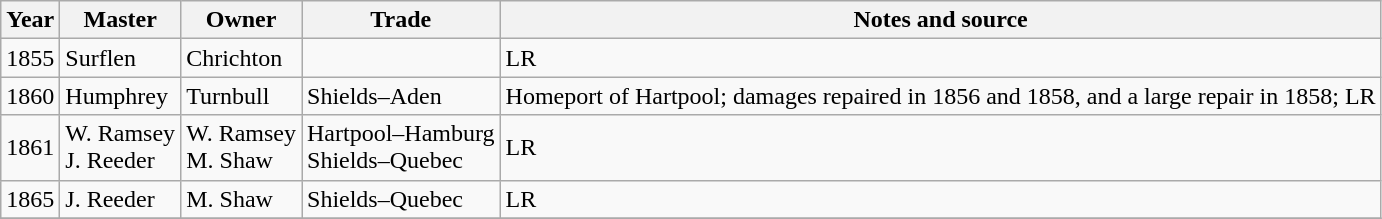<table class="sortable wikitable">
<tr>
<th>Year</th>
<th>Master</th>
<th>Owner</th>
<th>Trade</th>
<th>Notes and source</th>
</tr>
<tr>
<td>1855</td>
<td>Surflen</td>
<td>Chrichton</td>
<td></td>
<td>LR</td>
</tr>
<tr>
<td>1860</td>
<td>Humphrey</td>
<td>Turnbull</td>
<td>Shields–Aden</td>
<td>Homeport of Hartpool; damages repaired in 1856 and 1858, and a large repair in 1858; LR</td>
</tr>
<tr>
<td>1861</td>
<td>W. Ramsey<br>J. Reeder</td>
<td>W. Ramsey<br>M. Shaw</td>
<td>Hartpool–Hamburg<br>Shields–Quebec</td>
<td>LR</td>
</tr>
<tr>
<td>1865</td>
<td>J. Reeder</td>
<td>M. Shaw</td>
<td>Shields–Quebec</td>
<td>LR</td>
</tr>
<tr>
</tr>
</table>
